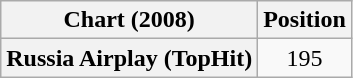<table class="wikitable plainrowheaders" style="text-align:center">
<tr>
<th scope="col">Chart (2008)</th>
<th scope="col">Position</th>
</tr>
<tr>
<th scope="row">Russia Airplay (TopHit)</th>
<td>195</td>
</tr>
</table>
